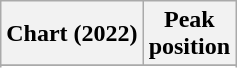<table class="wikitable sortable plainrowheaders" style="text-align:center">
<tr>
<th scope="col">Chart (2022)</th>
<th scope="col">Peak<br>position</th>
</tr>
<tr>
</tr>
<tr>
</tr>
</table>
